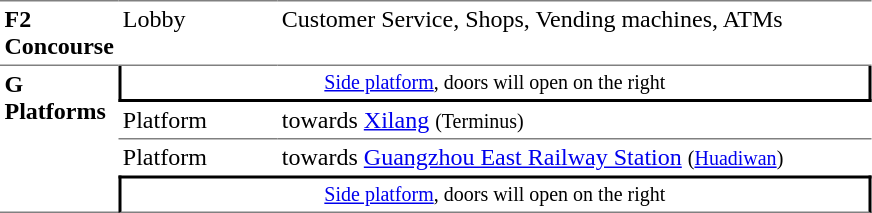<table table border=0 cellspacing=0 cellpadding=3>
<tr>
<td style="border-bottom:solid 1px gray; border-top:solid 1px gray;" valign=top width=50><strong>F2<br>Concourse</strong></td>
<td style="border-bottom:solid 1px gray; border-top:solid 1px gray;" valign=top width=100>Lobby</td>
<td style="border-bottom:solid 1px gray; border-top:solid 1px gray;" valign=top width=390>Customer Service, Shops, Vending machines, ATMs</td>
</tr>
<tr>
<td style="border-bottom:solid 1px gray;" rowspan=4 valign=top><strong>G<br>Platforms</strong></td>
<td style="border-right:solid 2px black;border-left:solid 2px black;border-bottom:solid 2px black;font-size:smaller;text-align:center;" colspan=2><a href='#'>Side platform</a>, doors will open on the right</td>
</tr>
<tr>
<td style="border-bottom:solid 1px gray;" width=100>Platform </td>
<td style="border-bottom:solid 1px gray;" width=285>  towards <a href='#'>Xilang</a> <small>(Terminus)</small></td>
</tr>
<tr>
<td>Platform </td>
<td><span></span>  towards <a href='#'>Guangzhou East Railway Station</a> <small>(<a href='#'>Huadiwan</a>)</small> </td>
</tr>
<tr>
<td style="border-top:solid 2px black;border-right:solid 2px black;border-left:solid 2px black;border-bottom:solid 1px gray;font-size:smaller;text-align:center;" colspan=2><a href='#'>Side platform</a>, doors will open on the right</td>
</tr>
</table>
